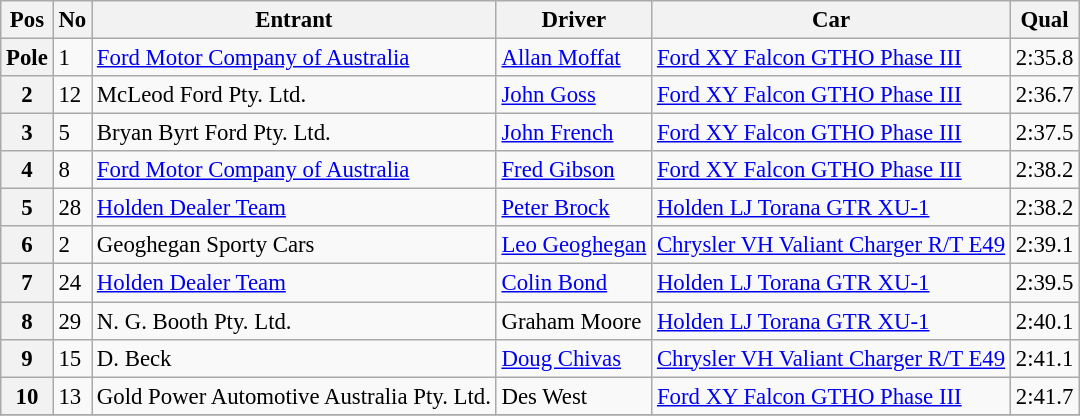<table class="wikitable sortable" style="font-size: 95%;">
<tr>
<th>Pos</th>
<th>No</th>
<th>Entrant </th>
<th>Driver</th>
<th>Car</th>
<th>Qual</th>
</tr>
<tr>
<th>Pole</th>
<td>1</td>
<td><a href='#'>Ford Motor Company of Australia</a></td>
<td> <a href='#'>Allan Moffat</a></td>
<td><a href='#'>Ford XY Falcon GTHO Phase III</a></td>
<td>2:35.8</td>
</tr>
<tr>
<th>2</th>
<td>12</td>
<td>McLeod Ford Pty. Ltd.</td>
<td> <a href='#'>John Goss</a></td>
<td><a href='#'>Ford XY Falcon GTHO Phase III</a></td>
<td>2:36.7</td>
</tr>
<tr>
<th>3</th>
<td>5</td>
<td>Bryan Byrt Ford Pty. Ltd.</td>
<td> <a href='#'>John French</a></td>
<td><a href='#'>Ford XY Falcon GTHO Phase III</a></td>
<td>2:37.5</td>
</tr>
<tr>
<th>4</th>
<td>8</td>
<td><a href='#'>Ford Motor Company of Australia</a></td>
<td> <a href='#'>Fred Gibson</a></td>
<td><a href='#'>Ford XY Falcon GTHO Phase III</a></td>
<td>2:38.2</td>
</tr>
<tr>
<th>5</th>
<td>28</td>
<td><a href='#'>Holden Dealer Team</a></td>
<td> <a href='#'>Peter Brock</a></td>
<td><a href='#'>Holden LJ Torana GTR XU-1</a></td>
<td>2:38.2</td>
</tr>
<tr>
<th>6</th>
<td>2</td>
<td>Geoghegan Sporty Cars</td>
<td> <a href='#'>Leo Geoghegan</a></td>
<td><a href='#'>Chrysler VH Valiant Charger R/T E49</a></td>
<td>2:39.1</td>
</tr>
<tr>
<th>7</th>
<td>24</td>
<td><a href='#'>Holden Dealer Team</a></td>
<td> <a href='#'>Colin Bond</a></td>
<td><a href='#'>Holden LJ Torana GTR XU-1</a></td>
<td>2:39.5</td>
</tr>
<tr>
<th>8</th>
<td>29</td>
<td>N. G. Booth Pty. Ltd.</td>
<td> Graham Moore</td>
<td><a href='#'>Holden LJ Torana GTR XU-1</a></td>
<td>2:40.1</td>
</tr>
<tr>
<th>9</th>
<td>15</td>
<td>D. Beck</td>
<td> <a href='#'>Doug Chivas</a></td>
<td><a href='#'>Chrysler VH Valiant Charger R/T E49</a></td>
<td>2:41.1</td>
</tr>
<tr>
<th>10</th>
<td>13</td>
<td>Gold Power Automotive Australia Pty. Ltd.</td>
<td> Des West</td>
<td><a href='#'>Ford XY Falcon GTHO Phase III</a></td>
<td>2:41.7</td>
</tr>
<tr>
</tr>
</table>
